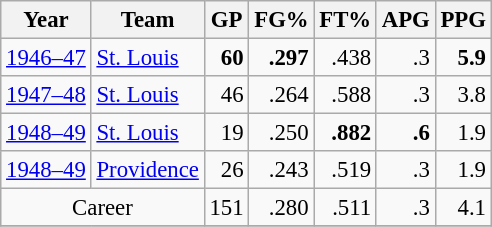<table class="wikitable sortable" style="font-size:95%; text-align:right;">
<tr>
<th>Year</th>
<th>Team</th>
<th>GP</th>
<th>FG%</th>
<th>FT%</th>
<th>APG</th>
<th>PPG</th>
</tr>
<tr>
<td style="text-align:left;"><a href='#'>1946–47</a></td>
<td style="text-align:left;"><a href='#'>St. Louis</a></td>
<td><strong>60</strong></td>
<td><strong>.297</strong></td>
<td>.438</td>
<td>.3</td>
<td><strong>5.9</strong></td>
</tr>
<tr>
<td style="text-align:left;"><a href='#'>1947–48</a></td>
<td style="text-align:left;"><a href='#'>St. Louis</a></td>
<td>46</td>
<td>.264</td>
<td>.588</td>
<td>.3</td>
<td>3.8</td>
</tr>
<tr>
<td style="text-align:left;"><a href='#'>1948–49</a></td>
<td style="text-align:left;"><a href='#'>St. Louis</a></td>
<td>19</td>
<td>.250</td>
<td><strong>.882</strong></td>
<td><strong>.6</strong></td>
<td>1.9</td>
</tr>
<tr>
<td style="text-align:left;"><a href='#'>1948–49</a></td>
<td style="text-align:left;"><a href='#'>Providence</a></td>
<td>26</td>
<td>.243</td>
<td>.519</td>
<td>.3</td>
<td>1.9</td>
</tr>
<tr>
<td style="text-align:center;" colspan="2">Career</td>
<td>151</td>
<td>.280</td>
<td>.511</td>
<td>.3</td>
<td>4.1</td>
</tr>
<tr>
</tr>
</table>
